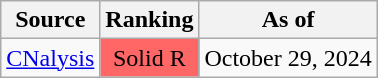<table class="wikitable" style="text-align:center">
<tr>
<th>Source</th>
<th>Ranking</th>
<th>As of</th>
</tr>
<tr>
<td><a href='#'>CNalysis</a></td>
<td style="background:#f66" data-sort-value=4>Solid R</td>
<td>October 29, 2024</td>
</tr>
</table>
